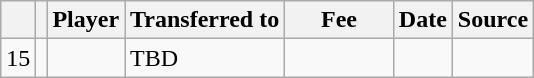<table class="wikitable plainrowheaders sortable">
<tr>
<th></th>
<th></th>
<th scope=col>Player</th>
<th>Transferred to</th>
<th !scope=col; style="width: 65px;">Fee</th>
<th scope=col>Date</th>
<th scope=col>Source</th>
</tr>
<tr>
<td align=center>15</td>
<td align=center></td>
<td></td>
<td>TBD</td>
<td></td>
<td></td>
<td></td>
</tr>
</table>
